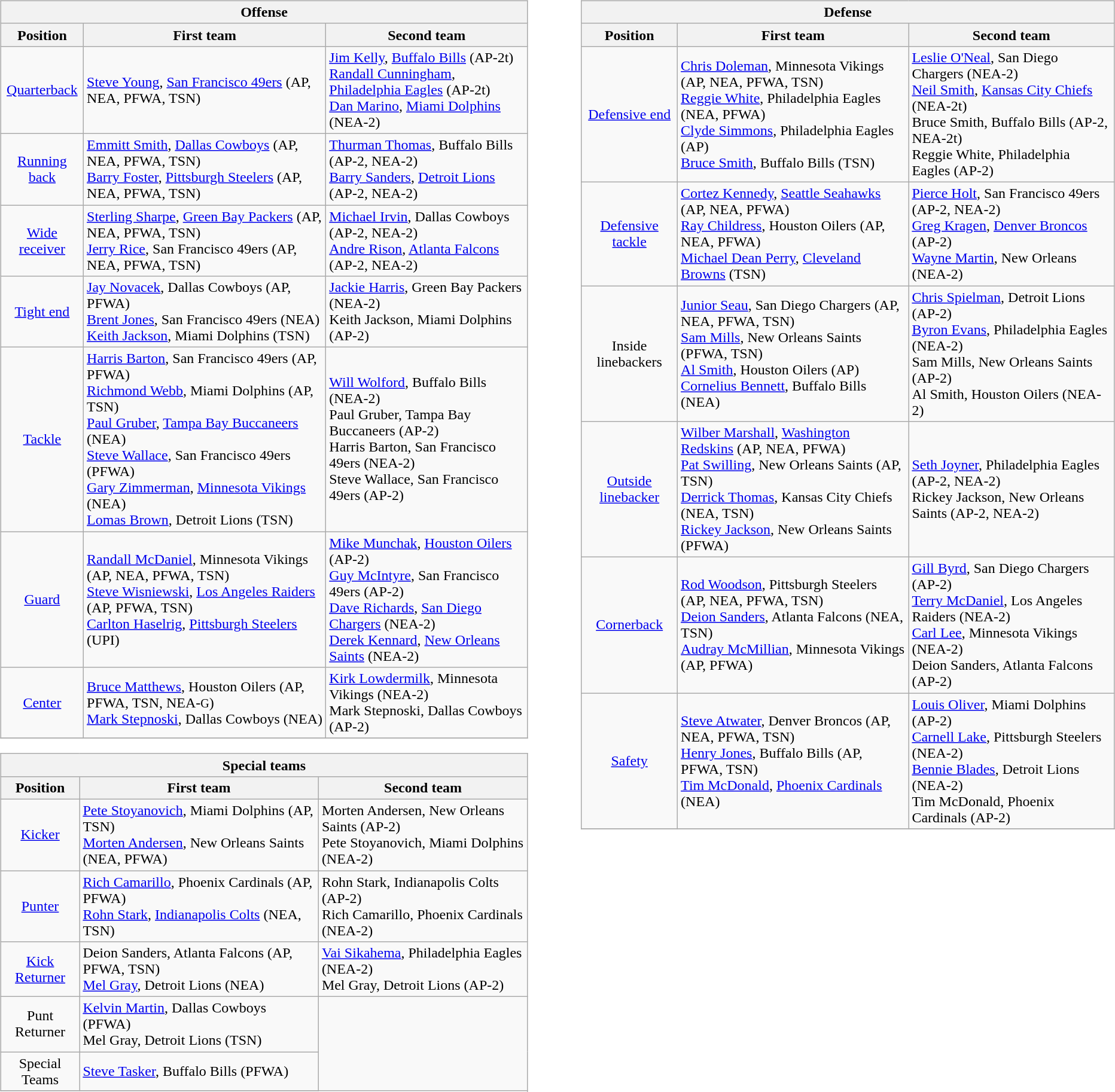<table border=0>
<tr valign="top">
<td><br><table class="wikitable">
<tr>
<th colspan=3>Offense</th>
</tr>
<tr>
<th>Position</th>
<th>First team</th>
<th>Second team</th>
</tr>
<tr>
<td align=center><a href='#'>Quarterback</a></td>
<td><a href='#'>Steve Young</a>, <a href='#'>San Francisco 49ers</a> (AP, NEA, PFWA, TSN)</td>
<td><a href='#'>Jim Kelly</a>, <a href='#'>Buffalo Bills</a> (AP-2t)<br><a href='#'>Randall Cunningham</a>, <a href='#'>Philadelphia Eagles</a> (AP-2t)<br><a href='#'>Dan Marino</a>, <a href='#'>Miami Dolphins</a> (NEA-2)</td>
</tr>
<tr>
<td align=center><a href='#'>Running back</a></td>
<td><a href='#'>Emmitt Smith</a>, <a href='#'>Dallas Cowboys</a> (AP, NEA, PFWA, TSN)<br><a href='#'>Barry Foster</a>, <a href='#'>Pittsburgh Steelers</a> (AP, NEA, PFWA, TSN)</td>
<td><a href='#'>Thurman Thomas</a>, Buffalo Bills (AP-2, NEA-2) <br><a href='#'>Barry Sanders</a>, <a href='#'>Detroit Lions</a> (AP-2, NEA-2)</td>
</tr>
<tr>
<td align=center><a href='#'>Wide receiver</a></td>
<td><a href='#'>Sterling Sharpe</a>, <a href='#'>Green Bay Packers</a> (AP, NEA, PFWA, TSN) <br><a href='#'>Jerry Rice</a>, San Francisco 49ers (AP, NEA, PFWA, TSN)</td>
<td><a href='#'>Michael Irvin</a>, Dallas Cowboys (AP-2, NEA-2)<br><a href='#'>Andre Rison</a>, <a href='#'>Atlanta Falcons</a> (AP-2, NEA-2)</td>
</tr>
<tr>
<td align=center><a href='#'>Tight end</a></td>
<td><a href='#'>Jay Novacek</a>, Dallas Cowboys (AP, PFWA)<br> <a href='#'>Brent Jones</a>, San Francisco 49ers (NEA) <br> <a href='#'>Keith Jackson</a>, Miami Dolphins (TSN)</td>
<td><a href='#'>Jackie Harris</a>, Green Bay Packers (NEA-2)<br> Keith Jackson, Miami Dolphins (AP-2)</td>
</tr>
<tr>
<td align=center><a href='#'>Tackle</a></td>
<td><a href='#'>Harris Barton</a>, San Francisco 49ers (AP, PFWA)<br><a href='#'>Richmond Webb</a>, Miami Dolphins (AP, TSN) <br> <a href='#'>Paul Gruber</a>, <a href='#'>Tampa Bay Buccaneers</a> (NEA) <br> <a href='#'>Steve Wallace</a>, San Francisco 49ers (PFWA) <br><a href='#'>Gary Zimmerman</a>, <a href='#'>Minnesota Vikings</a> (NEA) <br><a href='#'>Lomas Brown</a>, Detroit Lions (TSN)</td>
<td><a href='#'>Will Wolford</a>, Buffalo Bills (NEA-2)<br>Paul Gruber, Tampa Bay Buccaneers (AP-2) <br> Harris Barton, San Francisco 49ers (NEA-2) <br> Steve Wallace, San Francisco 49ers (AP-2)</td>
</tr>
<tr>
<td align=center><a href='#'>Guard</a></td>
<td><a href='#'>Randall McDaniel</a>, Minnesota Vikings (AP, NEA, PFWA, TSN) <br> <a href='#'>Steve Wisniewski</a>, <a href='#'>Los Angeles Raiders</a> (AP, PFWA, TSN) <br> <a href='#'>Carlton Haselrig</a>, <a href='#'>Pittsburgh Steelers</a> (UPI)</td>
<td><a href='#'>Mike Munchak</a>, <a href='#'>Houston Oilers</a> (AP-2) <br> <a href='#'>Guy McIntyre</a>, San Francisco 49ers (AP-2)<br><a href='#'>Dave Richards</a>, <a href='#'>San Diego Chargers</a> (NEA-2)<br><a href='#'>Derek Kennard</a>, <a href='#'>New Orleans Saints</a> (NEA-2)</td>
</tr>
<tr>
<td align=center><a href='#'>Center</a></td>
<td><a href='#'>Bruce Matthews</a>, Houston Oilers (AP, PFWA, TSN, NEA-<small>G</small>) <br> <a href='#'>Mark Stepnoski</a>, Dallas Cowboys (NEA)</td>
<td><a href='#'>Kirk Lowdermilk</a>, Minnesota Vikings (NEA-2)<br>Mark Stepnoski, Dallas Cowboys (AP-2)</td>
</tr>
<tr>
</tr>
</table>
<table class="wikitable">
<tr>
<th colspan=3>Special teams</th>
</tr>
<tr>
<th>Position</th>
<th>First team</th>
<th>Second team</th>
</tr>
<tr>
<td align=center><a href='#'>Kicker</a></td>
<td><a href='#'>Pete Stoyanovich</a>, Miami Dolphins (AP, TSN) <br> <a href='#'>Morten Andersen</a>, New Orleans Saints (NEA, PFWA)</td>
<td>Morten Andersen, New Orleans Saints (AP-2) <br> Pete Stoyanovich, Miami Dolphins (NEA-2)</td>
</tr>
<tr>
<td align=center><a href='#'>Punter</a></td>
<td><a href='#'>Rich Camarillo</a>, Phoenix Cardinals (AP, PFWA) <br> <a href='#'>Rohn Stark</a>, <a href='#'>Indianapolis Colts</a> (NEA, TSN)</td>
<td>Rohn Stark, Indianapolis Colts (AP-2)<br> Rich Camarillo, Phoenix Cardinals (NEA-2)</td>
</tr>
<tr>
<td align=center><a href='#'>Kick Returner</a></td>
<td>Deion Sanders, Atlanta Falcons (AP, PFWA, TSN) <br> <a href='#'>Mel Gray</a>, Detroit Lions (NEA)</td>
<td><a href='#'>Vai Sikahema</a>, Philadelphia Eagles (NEA-2)<br> Mel Gray, Detroit Lions (AP-2)</td>
</tr>
<tr>
<td align=center>Punt Returner</td>
<td><a href='#'>Kelvin Martin</a>, Dallas Cowboys (PFWA) <br> Mel Gray, Detroit Lions (TSN)</td>
</tr>
<tr>
<td align=center>Special Teams</td>
<td><a href='#'>Steve Tasker</a>, Buffalo Bills (PFWA)</td>
</tr>
<tr>
</tr>
</table>
</td>
<td style="padding-left:40px;"><br><table class="wikitable">
<tr>
<th colspan=3>Defense</th>
</tr>
<tr>
<th>Position</th>
<th>First team</th>
<th>Second team</th>
</tr>
<tr>
<td align=center><a href='#'>Defensive end</a></td>
<td><a href='#'>Chris Doleman</a>, Minnesota Vikings (AP, NEA, PFWA, TSN) <br><a href='#'>Reggie White</a>, Philadelphia Eagles (NEA, PFWA) <br> <a href='#'>Clyde Simmons</a>, Philadelphia Eagles (AP)<br> <a href='#'>Bruce Smith</a>, Buffalo Bills (TSN)</td>
<td><a href='#'>Leslie O'Neal</a>, San Diego Chargers (NEA-2)<br><a href='#'>Neil Smith</a>, <a href='#'>Kansas City Chiefs</a> (NEA-2t) <br> Bruce Smith, Buffalo Bills (AP-2, NEA-2t)<br>Reggie White, Philadelphia Eagles (AP-2)</td>
</tr>
<tr>
<td align=center><a href='#'>Defensive tackle</a></td>
<td><a href='#'>Cortez Kennedy</a>, <a href='#'>Seattle Seahawks</a> (AP, NEA, PFWA) <br> <a href='#'>Ray Childress</a>, Houston Oilers (AP, NEA, PFWA)<br><a href='#'>Michael Dean Perry</a>, <a href='#'>Cleveland Browns</a> (TSN)</td>
<td><a href='#'>Pierce Holt</a>, San Francisco 49ers (AP-2, NEA-2) <br> <a href='#'>Greg Kragen</a>, <a href='#'>Denver Broncos</a> (AP-2)<br><a href='#'>Wayne Martin</a>, New Orleans (NEA-2)</td>
</tr>
<tr>
<td align=center>Inside linebackers</td>
<td><a href='#'>Junior Seau</a>, San Diego Chargers (AP, NEA, PFWA, TSN) <br><a href='#'>Sam Mills</a>, New Orleans Saints (PFWA, TSN) <br><a href='#'>Al Smith</a>, Houston Oilers (AP) <br><a href='#'>Cornelius Bennett</a>, Buffalo Bills (NEA)</td>
<td><a href='#'>Chris Spielman</a>, Detroit Lions (AP-2)<br><a href='#'>Byron Evans</a>, Philadelphia Eagles (NEA-2) <br> Sam Mills, New Orleans Saints (AP-2)<br>Al Smith, Houston Oilers (NEA-2)</td>
</tr>
<tr>
<td align=center><a href='#'>Outside linebacker</a></td>
<td><a href='#'>Wilber Marshall</a>, <a href='#'>Washington Redskins</a> (AP, NEA, PFWA) <br> <a href='#'>Pat Swilling</a>, New Orleans Saints (AP, TSN) <br><a href='#'>Derrick Thomas</a>, Kansas City Chiefs (NEA, TSN) <br> <a href='#'>Rickey Jackson</a>, New Orleans Saints (PFWA)</td>
<td><a href='#'>Seth Joyner</a>, Philadelphia Eagles (AP-2, NEA-2) <br> Rickey Jackson, New Orleans Saints (AP-2, NEA-2)</td>
</tr>
<tr>
<td align=center><a href='#'>Cornerback</a></td>
<td><a href='#'>Rod Woodson</a>, Pittsburgh Steelers (AP, NEA, PFWA, TSN)<br> <a href='#'>Deion Sanders</a>, Atlanta Falcons (NEA, TSN) <br> <a href='#'>Audray McMillian</a>, Minnesota Vikings (AP, PFWA)</td>
<td><a href='#'>Gill Byrd</a>, San Diego Chargers (AP-2)<br><a href='#'>Terry McDaniel</a>, Los Angeles Raiders (NEA-2) <br> <a href='#'>Carl Lee</a>, Minnesota Vikings (NEA-2) <br> Deion Sanders, Atlanta Falcons (AP-2)</td>
</tr>
<tr>
<td align=center><a href='#'>Safety</a></td>
<td><a href='#'>Steve Atwater</a>, Denver Broncos (AP, NEA, PFWA, TSN) <br> <a href='#'>Henry Jones</a>, Buffalo Bills (AP, PFWA, TSN)<br> <a href='#'>Tim McDonald</a>, <a href='#'>Phoenix Cardinals</a> (NEA)</td>
<td><a href='#'>Louis Oliver</a>, Miami Dolphins (AP-2) <br><a href='#'>Carnell Lake</a>, Pittsburgh Steelers (NEA-2)<br><a href='#'>Bennie Blades</a>, Detroit Lions (NEA-2) <br> Tim McDonald, Phoenix Cardinals (AP-2)</td>
</tr>
<tr>
</tr>
</table>
</td>
</tr>
</table>
